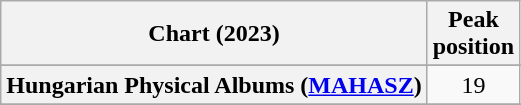<table class="wikitable sortable plainrowheaders" style="text-align:center;">
<tr>
<th scope="col">Chart (2023)</th>
<th scope="col">Peak<br>position</th>
</tr>
<tr>
</tr>
<tr>
</tr>
<tr>
</tr>
<tr>
</tr>
<tr>
</tr>
<tr>
</tr>
<tr>
<th scope="row">Hungarian Physical Albums (<a href='#'>MAHASZ</a>)</th>
<td>19</td>
</tr>
<tr>
</tr>
<tr>
</tr>
<tr>
</tr>
<tr>
</tr>
<tr>
</tr>
<tr>
</tr>
<tr>
</tr>
<tr>
</tr>
<tr>
</tr>
<tr>
</tr>
<tr>
</tr>
<tr>
</tr>
</table>
